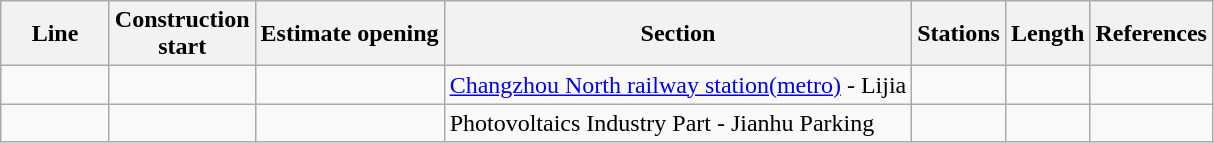<table class="wikitable">
<tr>
<th width=65>Line</th>
<th width=65>Construction start</th>
<th>Estimate opening</th>
<th>Section</th>
<th>Stations</th>
<th>Length</th>
<th>References</th>
</tr>
<tr>
<td></td>
<td></td>
<td></td>
<td><a href='#'>Changzhou North railway station(metro)</a> - Lijia</td>
<td></td>
<td></td>
<td></td>
</tr>
<tr>
<td></td>
<td></td>
<td></td>
<td>Photovoltaics Industry Part - Jianhu Parking</td>
<td></td>
<td></td>
<td></td>
</tr>
</table>
